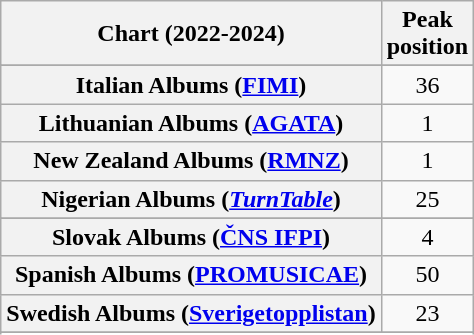<table class="wikitable sortable plainrowheaders" style="text-align:center">
<tr>
<th scope="col">Chart (2022-2024)</th>
<th scope="col">Peak<br>position</th>
</tr>
<tr>
</tr>
<tr>
</tr>
<tr>
</tr>
<tr>
</tr>
<tr>
</tr>
<tr>
</tr>
<tr>
</tr>
<tr>
</tr>
<tr>
</tr>
<tr>
</tr>
<tr>
</tr>
<tr>
</tr>
<tr>
<th scope="row">Italian Albums (<a href='#'>FIMI</a>)</th>
<td>36</td>
</tr>
<tr>
<th scope="row">Lithuanian Albums (<a href='#'>AGATA</a>)</th>
<td>1</td>
</tr>
<tr>
<th scope="row">New Zealand Albums (<a href='#'>RMNZ</a>)</th>
<td>1</td>
</tr>
<tr>
<th scope="row">Nigerian Albums (<a href='#'><em>TurnTable</em></a>)</th>
<td>25</td>
</tr>
<tr>
</tr>
<tr>
<th scope="row">Slovak Albums (<a href='#'>ČNS IFPI</a>)</th>
<td>4</td>
</tr>
<tr>
<th scope="row">Spanish Albums (<a href='#'>PROMUSICAE</a>)</th>
<td>50</td>
</tr>
<tr>
<th scope="row">Swedish Albums (<a href='#'>Sverigetopplistan</a>)</th>
<td>23</td>
</tr>
<tr>
</tr>
<tr>
</tr>
<tr>
</tr>
<tr>
</tr>
<tr>
</tr>
</table>
